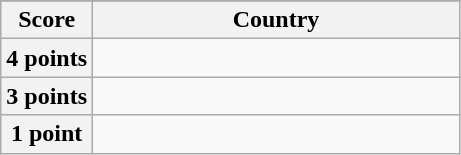<table class="wikitable">
<tr>
</tr>
<tr>
<th scope="col" width=20%>Score</th>
<th scope="col">Country</th>
</tr>
<tr>
<th scope="row">4 points</th>
<td></td>
</tr>
<tr>
<th scope="row">3 points</th>
<td></td>
</tr>
<tr>
<th scope="row">1 point</th>
<td></td>
</tr>
</table>
